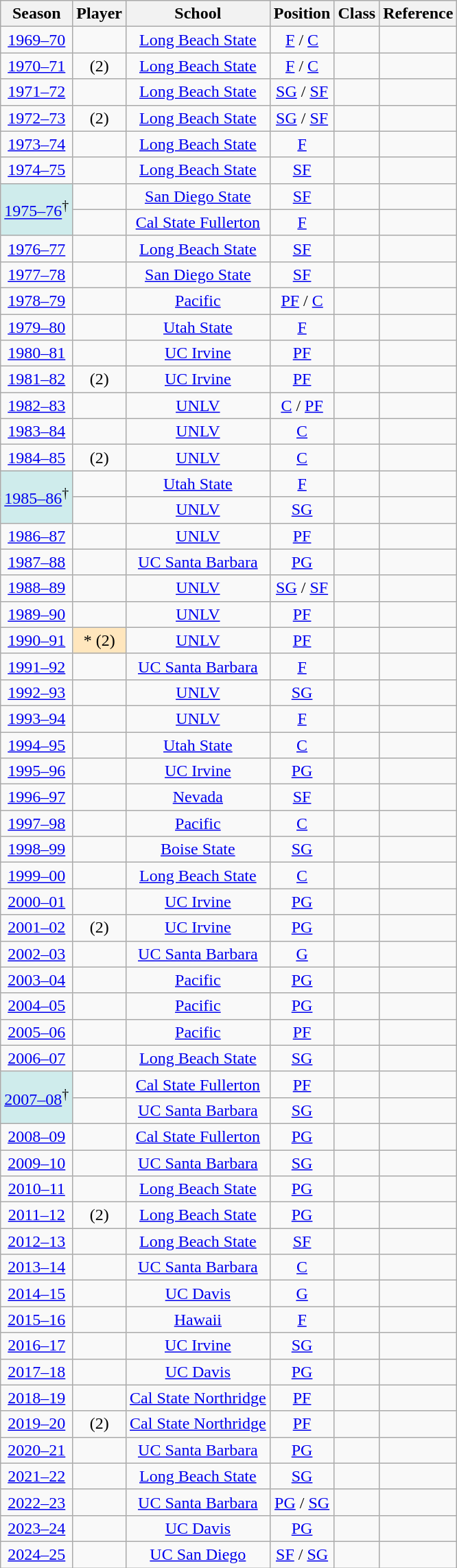<table class="wikitable sortable" style="text-align:center;">
<tr>
<th>Season</th>
<th>Player</th>
<th>School</th>
<th>Position</th>
<th>Class</th>
<th class="unsortable">Reference</th>
</tr>
<tr>
<td><a href='#'>1969–70</a></td>
<td></td>
<td><a href='#'>Long Beach State</a></td>
<td><a href='#'>F</a> / <a href='#'>C</a></td>
<td></td>
<td></td>
</tr>
<tr>
<td><a href='#'>1970–71</a></td>
<td> (2)</td>
<td><a href='#'>Long Beach State</a></td>
<td><a href='#'>F</a> / <a href='#'>C</a></td>
<td></td>
<td></td>
</tr>
<tr>
<td><a href='#'>1971–72</a></td>
<td></td>
<td><a href='#'>Long Beach State</a></td>
<td><a href='#'>SG</a> / <a href='#'>SF</a></td>
<td></td>
<td></td>
</tr>
<tr>
<td><a href='#'>1972–73</a></td>
<td> (2)</td>
<td><a href='#'>Long Beach State</a></td>
<td><a href='#'>SG</a> / <a href='#'>SF</a></td>
<td></td>
<td></td>
</tr>
<tr>
<td><a href='#'>1973–74</a></td>
<td></td>
<td><a href='#'>Long Beach State</a></td>
<td><a href='#'>F</a></td>
<td></td>
<td></td>
</tr>
<tr>
<td><a href='#'>1974–75</a></td>
<td></td>
<td><a href='#'>Long Beach State</a></td>
<td><a href='#'>SF</a></td>
<td></td>
<td></td>
</tr>
<tr>
<td style="background-color:#CFECEC;" rowspan=2><a href='#'>1975–76</a><sup>†</sup></td>
<td></td>
<td><a href='#'>San Diego State</a></td>
<td><a href='#'>SF</a></td>
<td></td>
<td></td>
</tr>
<tr>
<td></td>
<td><a href='#'>Cal State Fullerton</a></td>
<td><a href='#'>F</a></td>
<td></td>
<td></td>
</tr>
<tr>
<td><a href='#'>1976–77</a></td>
<td></td>
<td><a href='#'>Long Beach State</a></td>
<td><a href='#'>SF</a></td>
<td></td>
<td></td>
</tr>
<tr>
<td><a href='#'>1977–78</a></td>
<td></td>
<td><a href='#'>San Diego State</a></td>
<td><a href='#'>SF</a></td>
<td></td>
<td></td>
</tr>
<tr>
<td><a href='#'>1978–79</a></td>
<td></td>
<td><a href='#'>Pacific</a></td>
<td><a href='#'>PF</a> / <a href='#'>C</a></td>
<td></td>
<td></td>
</tr>
<tr>
<td><a href='#'>1979–80</a></td>
<td></td>
<td><a href='#'>Utah State</a></td>
<td><a href='#'>F</a></td>
<td></td>
<td></td>
</tr>
<tr>
<td><a href='#'>1980–81</a></td>
<td></td>
<td><a href='#'>UC Irvine</a></td>
<td><a href='#'>PF</a></td>
<td></td>
<td></td>
</tr>
<tr>
<td><a href='#'>1981–82</a></td>
<td> (2)</td>
<td><a href='#'>UC Irvine</a></td>
<td><a href='#'>PF</a></td>
<td></td>
<td></td>
</tr>
<tr>
<td><a href='#'>1982–83</a></td>
<td></td>
<td><a href='#'>UNLV</a></td>
<td><a href='#'>C</a> / <a href='#'>PF</a></td>
<td></td>
<td></td>
</tr>
<tr>
<td><a href='#'>1983–84</a></td>
<td></td>
<td><a href='#'>UNLV</a></td>
<td><a href='#'>C</a></td>
<td></td>
<td></td>
</tr>
<tr>
<td><a href='#'>1984–85</a></td>
<td> (2)</td>
<td><a href='#'>UNLV</a></td>
<td><a href='#'>C</a></td>
<td></td>
<td></td>
</tr>
<tr>
<td style="background-color:#CFECEC;" rowspan=2><a href='#'>1985–86</a><sup>†</sup></td>
<td></td>
<td><a href='#'>Utah State</a></td>
<td><a href='#'>F</a></td>
<td></td>
<td></td>
</tr>
<tr>
<td></td>
<td><a href='#'>UNLV</a></td>
<td><a href='#'>SG</a></td>
<td></td>
<td></td>
</tr>
<tr>
<td><a href='#'>1986–87</a></td>
<td></td>
<td><a href='#'>UNLV</a></td>
<td><a href='#'>PF</a></td>
<td></td>
<td></td>
</tr>
<tr>
<td><a href='#'>1987–88</a></td>
<td></td>
<td><a href='#'>UC Santa Barbara</a></td>
<td><a href='#'>PG</a></td>
<td></td>
<td></td>
</tr>
<tr>
<td><a href='#'>1988–89</a></td>
<td></td>
<td><a href='#'>UNLV</a></td>
<td><a href='#'>SG</a> / <a href='#'>SF</a></td>
<td></td>
<td></td>
</tr>
<tr>
<td><a href='#'>1989–90</a></td>
<td></td>
<td><a href='#'>UNLV</a></td>
<td><a href='#'>PF</a></td>
<td></td>
<td></td>
</tr>
<tr>
<td><a href='#'>1990–91</a></td>
<td style="background-color:#FFE6BD">* (2)</td>
<td><a href='#'>UNLV</a></td>
<td><a href='#'>PF</a></td>
<td></td>
<td></td>
</tr>
<tr>
<td><a href='#'>1991–92</a></td>
<td></td>
<td><a href='#'>UC Santa Barbara</a></td>
<td><a href='#'>F</a></td>
<td></td>
<td></td>
</tr>
<tr>
<td><a href='#'>1992–93</a></td>
<td></td>
<td><a href='#'>UNLV</a></td>
<td><a href='#'>SG</a></td>
<td></td>
<td></td>
</tr>
<tr>
<td><a href='#'>1993–94</a></td>
<td></td>
<td><a href='#'>UNLV</a></td>
<td><a href='#'>F</a></td>
<td></td>
<td></td>
</tr>
<tr>
<td><a href='#'>1994–95</a></td>
<td></td>
<td><a href='#'>Utah State</a></td>
<td><a href='#'>C</a></td>
<td></td>
<td></td>
</tr>
<tr>
<td><a href='#'>1995–96</a></td>
<td></td>
<td><a href='#'>UC Irvine</a></td>
<td><a href='#'>PG</a></td>
<td></td>
<td></td>
</tr>
<tr>
<td><a href='#'>1996–97</a></td>
<td></td>
<td><a href='#'>Nevada</a></td>
<td><a href='#'>SF</a></td>
<td></td>
<td></td>
</tr>
<tr>
<td><a href='#'>1997–98</a></td>
<td></td>
<td><a href='#'>Pacific</a></td>
<td><a href='#'>C</a></td>
<td></td>
<td></td>
</tr>
<tr>
<td><a href='#'>1998–99</a></td>
<td></td>
<td><a href='#'>Boise State</a></td>
<td><a href='#'>SG</a></td>
<td></td>
<td></td>
</tr>
<tr>
<td><a href='#'>1999–00</a></td>
<td></td>
<td><a href='#'>Long Beach State</a></td>
<td><a href='#'>C</a></td>
<td></td>
<td></td>
</tr>
<tr>
<td><a href='#'>2000–01</a></td>
<td></td>
<td><a href='#'>UC Irvine</a></td>
<td><a href='#'>PG</a></td>
<td></td>
<td></td>
</tr>
<tr>
<td><a href='#'>2001–02</a></td>
<td> (2)</td>
<td><a href='#'>UC Irvine</a></td>
<td><a href='#'>PG</a></td>
<td></td>
<td></td>
</tr>
<tr>
<td><a href='#'>2002–03</a></td>
<td></td>
<td><a href='#'>UC Santa Barbara</a></td>
<td><a href='#'>G</a></td>
<td></td>
<td></td>
</tr>
<tr>
<td><a href='#'>2003–04</a></td>
<td></td>
<td><a href='#'>Pacific</a></td>
<td><a href='#'>PG</a></td>
<td></td>
<td></td>
</tr>
<tr>
<td><a href='#'>2004–05</a></td>
<td></td>
<td><a href='#'>Pacific</a></td>
<td><a href='#'>PG</a></td>
<td></td>
<td></td>
</tr>
<tr>
<td><a href='#'>2005–06</a></td>
<td></td>
<td><a href='#'>Pacific</a></td>
<td><a href='#'>PF</a></td>
<td></td>
<td></td>
</tr>
<tr>
<td><a href='#'>2006–07</a></td>
<td></td>
<td><a href='#'>Long Beach State</a></td>
<td><a href='#'>SG</a></td>
<td></td>
<td></td>
</tr>
<tr>
<td style="background-color:#CFECEC;" rowspan=2><a href='#'>2007–08</a><sup>†</sup></td>
<td></td>
<td><a href='#'>Cal State Fullerton</a></td>
<td><a href='#'>PF</a></td>
<td></td>
<td></td>
</tr>
<tr>
<td></td>
<td><a href='#'>UC Santa Barbara</a></td>
<td><a href='#'>SG</a></td>
<td></td>
<td></td>
</tr>
<tr>
<td><a href='#'>2008–09</a></td>
<td></td>
<td><a href='#'>Cal State Fullerton</a></td>
<td><a href='#'>PG</a></td>
<td></td>
<td></td>
</tr>
<tr>
<td><a href='#'>2009–10</a></td>
<td></td>
<td><a href='#'>UC Santa Barbara</a></td>
<td><a href='#'>SG</a></td>
<td></td>
<td></td>
</tr>
<tr>
<td><a href='#'>2010–11</a></td>
<td></td>
<td><a href='#'>Long Beach State</a></td>
<td><a href='#'>PG</a></td>
<td></td>
<td></td>
</tr>
<tr>
<td><a href='#'>2011–12</a></td>
<td> (2)</td>
<td><a href='#'>Long Beach State</a></td>
<td><a href='#'>PG</a></td>
<td></td>
<td></td>
</tr>
<tr>
<td><a href='#'>2012–13</a></td>
<td></td>
<td><a href='#'>Long Beach State</a></td>
<td><a href='#'>SF</a></td>
<td></td>
<td></td>
</tr>
<tr>
<td><a href='#'>2013–14</a></td>
<td></td>
<td><a href='#'>UC Santa Barbara</a></td>
<td><a href='#'>C</a></td>
<td></td>
<td></td>
</tr>
<tr>
<td><a href='#'>2014–15</a></td>
<td></td>
<td><a href='#'>UC Davis</a></td>
<td><a href='#'>G</a></td>
<td></td>
<td></td>
</tr>
<tr>
<td><a href='#'>2015–16</a></td>
<td></td>
<td><a href='#'>Hawaii</a></td>
<td><a href='#'>F</a></td>
<td></td>
<td></td>
</tr>
<tr>
<td><a href='#'>2016–17</a></td>
<td></td>
<td><a href='#'>UC Irvine</a></td>
<td><a href='#'>SG</a></td>
<td></td>
<td></td>
</tr>
<tr>
<td><a href='#'>2017–18</a></td>
<td></td>
<td><a href='#'>UC Davis</a></td>
<td><a href='#'>PG</a></td>
<td></td>
<td></td>
</tr>
<tr>
<td><a href='#'>2018–19</a></td>
<td></td>
<td><a href='#'>Cal State Northridge</a></td>
<td><a href='#'>PF</a></td>
<td></td>
<td></td>
</tr>
<tr>
<td><a href='#'>2019–20</a></td>
<td> (2)</td>
<td><a href='#'>Cal State Northridge</a></td>
<td><a href='#'>PF</a></td>
<td></td>
<td></td>
</tr>
<tr>
<td><a href='#'>2020–21</a></td>
<td></td>
<td><a href='#'>UC Santa Barbara</a></td>
<td><a href='#'>PG</a></td>
<td></td>
<td></td>
</tr>
<tr>
<td><a href='#'>2021–22</a></td>
<td></td>
<td><a href='#'>Long Beach State</a></td>
<td><a href='#'>SG</a></td>
<td></td>
<td></td>
</tr>
<tr>
<td><a href='#'>2022–23</a></td>
<td></td>
<td><a href='#'>UC Santa Barbara</a></td>
<td><a href='#'>PG</a> / <a href='#'>SG</a></td>
<td></td>
<td></td>
</tr>
<tr>
<td><a href='#'>2023–24</a></td>
<td></td>
<td><a href='#'>UC Davis</a></td>
<td><a href='#'>PG</a></td>
<td></td>
<td></td>
</tr>
<tr>
<td><a href='#'>2024–25</a></td>
<td></td>
<td><a href='#'>UC San Diego</a></td>
<td><a href='#'>SF</a> / <a href='#'>SG</a></td>
<td></td>
<td></td>
</tr>
</table>
